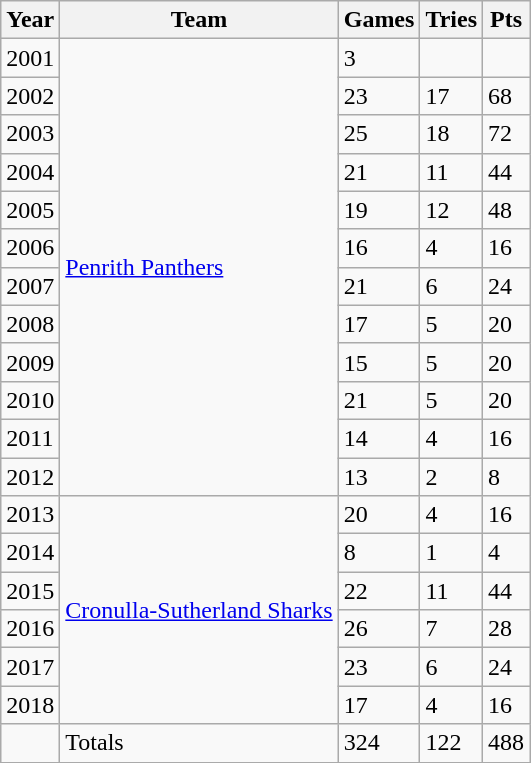<table class="wikitable">
<tr>
<th>Year</th>
<th>Team</th>
<th>Games</th>
<th>Tries</th>
<th>Pts</th>
</tr>
<tr>
<td>2001</td>
<td rowspan="12"> <a href='#'>Penrith Panthers</a></td>
<td>3</td>
<td></td>
<td></td>
</tr>
<tr>
<td>2002</td>
<td>23</td>
<td>17</td>
<td>68</td>
</tr>
<tr>
<td>2003</td>
<td>25</td>
<td>18</td>
<td>72</td>
</tr>
<tr>
<td>2004</td>
<td>21</td>
<td>11</td>
<td>44</td>
</tr>
<tr>
<td>2005</td>
<td>19</td>
<td>12</td>
<td>48</td>
</tr>
<tr>
<td>2006</td>
<td>16</td>
<td>4</td>
<td>16</td>
</tr>
<tr>
<td>2007</td>
<td>21</td>
<td>6</td>
<td>24</td>
</tr>
<tr>
<td>2008</td>
<td>17</td>
<td>5</td>
<td>20</td>
</tr>
<tr>
<td>2009</td>
<td>15</td>
<td>5</td>
<td>20</td>
</tr>
<tr>
<td>2010</td>
<td>21</td>
<td>5</td>
<td>20</td>
</tr>
<tr>
<td>2011</td>
<td>14</td>
<td>4</td>
<td>16</td>
</tr>
<tr>
<td>2012</td>
<td>13</td>
<td>2</td>
<td>8</td>
</tr>
<tr>
<td>2013</td>
<td rowspan="6"> <a href='#'>Cronulla-Sutherland Sharks</a></td>
<td>20</td>
<td>4</td>
<td>16</td>
</tr>
<tr>
<td>2014</td>
<td>8</td>
<td>1</td>
<td>4</td>
</tr>
<tr>
<td>2015</td>
<td>22</td>
<td>11</td>
<td>44</td>
</tr>
<tr>
<td>2016</td>
<td>26</td>
<td>7</td>
<td>28</td>
</tr>
<tr>
<td>2017</td>
<td>23</td>
<td>6</td>
<td>24</td>
</tr>
<tr>
<td>2018</td>
<td>17</td>
<td>4</td>
<td>16</td>
</tr>
<tr>
<td></td>
<td>Totals</td>
<td>324</td>
<td>122</td>
<td>488</td>
</tr>
</table>
